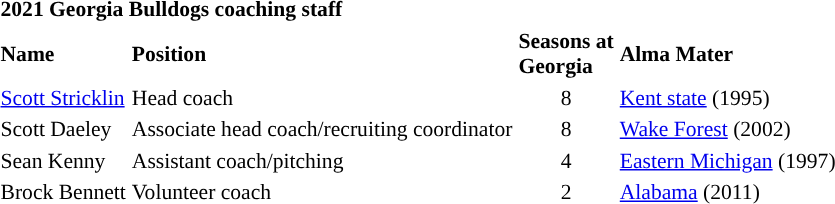<table class="toccolours" style="text-align: left; font-size:90%;">
<tr>
<th colspan="9">2021 Georgia Bulldogs coaching staff</th>
</tr>
<tr>
<th>Name</th>
<th>Position</th>
<th>Seasons at<br>Georgia</th>
<th>Alma Mater</th>
</tr>
<tr>
<td><a href='#'>Scott Stricklin</a></td>
<td>Head coach</td>
<td align=center>8</td>
<td><a href='#'>Kent state</a> (1995)</td>
</tr>
<tr>
<td>Scott Daeley</td>
<td>Associate head coach/recruiting coordinator</td>
<td align=center>8</td>
<td><a href='#'>Wake Forest</a> (2002)</td>
</tr>
<tr>
<td>Sean Kenny</td>
<td>Assistant coach/pitching</td>
<td align=center>4</td>
<td><a href='#'>Eastern Michigan</a> (1997)</td>
</tr>
<tr>
<td>Brock Bennett</td>
<td>Volunteer coach</td>
<td align=center>2</td>
<td><a href='#'>Alabama</a> (2011)</td>
</tr>
</table>
